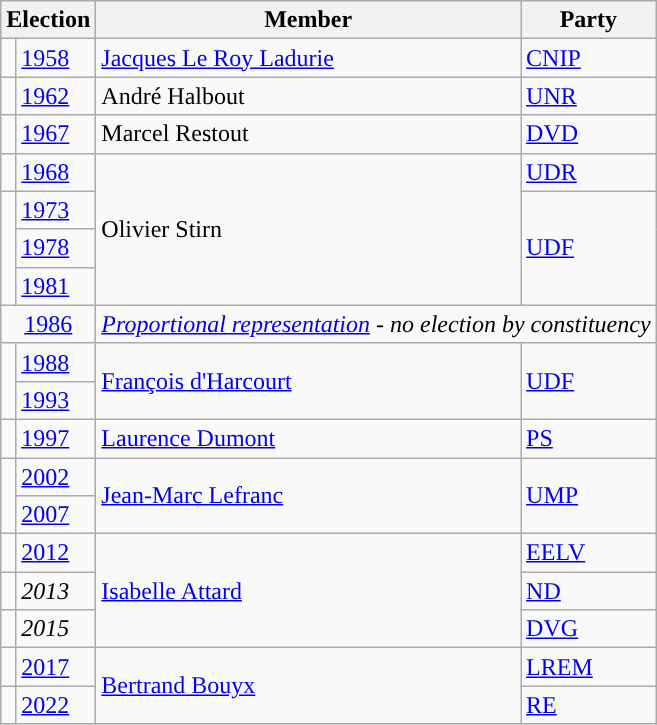<table class="wikitable">
<tr>
<th colspan="2">Election</th>
<th>Member</th>
<th>Party</th>
</tr>
<tr>
<td style="color:inherit;background-color: "></td>
<td><a href='#'>1958</a></td>
<td><a href='#'>Jacques Le Roy Ladurie</a></td>
<td><a href='#'>CNIP</a></td>
</tr>
<tr>
<td style="color:inherit;background-color: "></td>
<td><a href='#'>1962</a></td>
<td>André Halbout</td>
<td><a href='#'>UNR</a></td>
</tr>
<tr>
<td style="color:inherit;background-color: "></td>
<td><a href='#'>1967</a></td>
<td>Marcel Restout</td>
<td><a href='#'>DVD</a></td>
</tr>
<tr>
<td style="color:inherit;background-color: "></td>
<td><a href='#'>1968</a></td>
<td rowspan="4">Olivier Stirn</td>
<td><a href='#'>UDR</a></td>
</tr>
<tr>
<td rowspan="3" style="color:inherit;background-color: "></td>
<td><a href='#'>1973</a></td>
<td rowspan="3"><a href='#'>UDF</a></td>
</tr>
<tr>
<td><a href='#'>1978</a></td>
</tr>
<tr>
<td><a href='#'>1981</a></td>
</tr>
<tr>
<td colspan="2" align="center"><a href='#'>1986</a></td>
<td colspan="2"><em><a href='#'>Proportional representation</a> - no election by constituency</em></td>
</tr>
<tr>
<td rowspan="2" style="color:inherit;background-color: "></td>
<td><a href='#'>1988</a></td>
<td rowspan="2"><a href='#'>François d'Harcourt</a></td>
<td rowspan="2"><a href='#'>UDF</a></td>
</tr>
<tr>
<td><a href='#'>1993</a></td>
</tr>
<tr>
<td style="color:inherit;background-color: "></td>
<td><a href='#'>1997</a></td>
<td><a href='#'>Laurence Dumont</a></td>
<td><a href='#'>PS</a></td>
</tr>
<tr>
<td rowspan="2" style="color:inherit;background-color: "></td>
<td><a href='#'>2002</a></td>
<td rowspan="2"><a href='#'>Jean-Marc Lefranc</a></td>
<td rowspan="2"><a href='#'>UMP</a></td>
</tr>
<tr>
<td><a href='#'>2007</a></td>
</tr>
<tr>
<td style="color:inherit;background-color: "></td>
<td><a href='#'>2012</a></td>
<td rowspan="3"><a href='#'>Isabelle Attard</a></td>
<td><a href='#'>EELV</a></td>
</tr>
<tr>
<td style="color:inherit;background-color: "></td>
<td><em>2013</em></td>
<td><a href='#'>ND</a></td>
</tr>
<tr>
<td style="color:inherit;background-color: "></td>
<td><em>2015</em></td>
<td><a href='#'>DVG</a></td>
</tr>
<tr>
<td style="color:inherit;background-color: "></td>
<td><a href='#'>2017</a></td>
<td rowspan="2"><a href='#'>Bertrand Bouyx</a></td>
<td><a href='#'>LREM</a></td>
</tr>
<tr>
<td style="color:inherit;background-color: "></td>
<td><a href='#'>2022</a></td>
<td><a href='#'>RE</a></td>
</tr>
</table>
